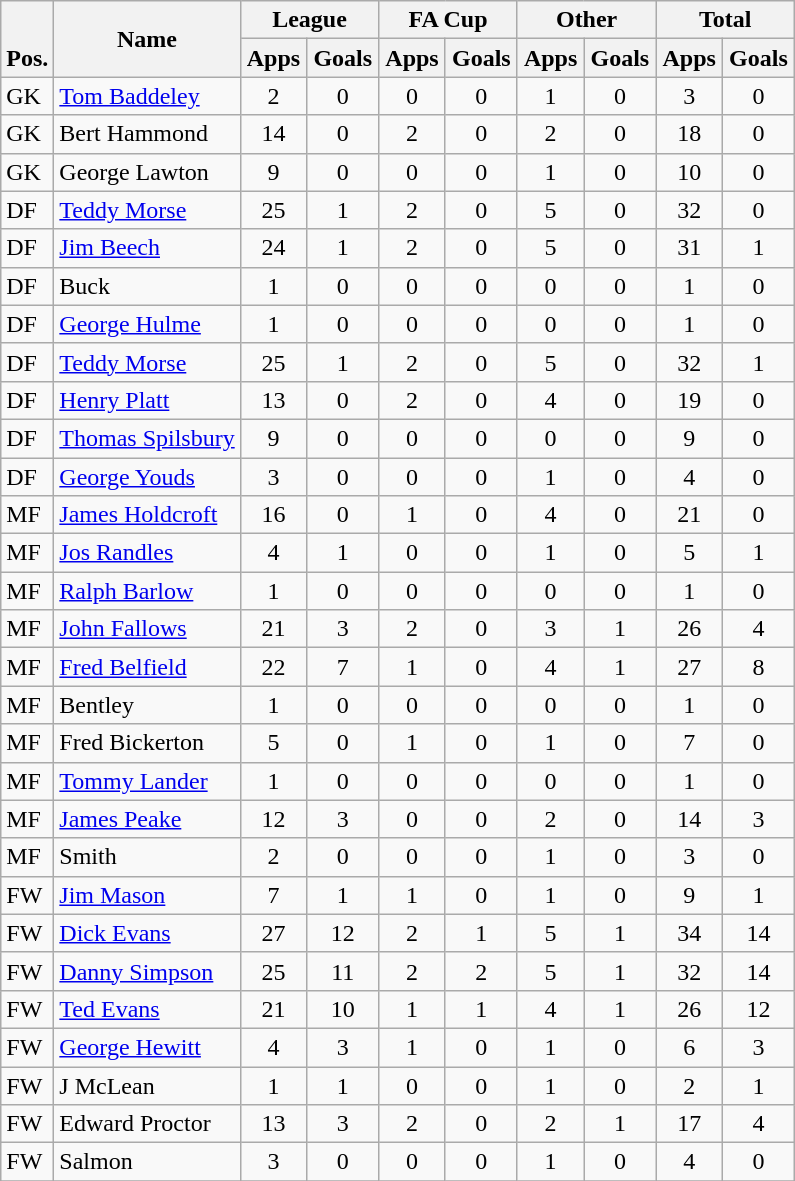<table class="wikitable" style="text-align:center">
<tr>
<th rowspan="2" valign="bottom">Pos.</th>
<th rowspan="2">Name</th>
<th colspan="2" width="85">League</th>
<th colspan="2" width="85">FA Cup</th>
<th colspan="2" width="85">Other</th>
<th colspan="2" width="85">Total</th>
</tr>
<tr>
<th>Apps</th>
<th>Goals</th>
<th>Apps</th>
<th>Goals</th>
<th>Apps</th>
<th>Goals</th>
<th>Apps</th>
<th>Goals</th>
</tr>
<tr>
<td align="left">GK</td>
<td align="left"> <a href='#'>Tom Baddeley</a></td>
<td>2</td>
<td>0</td>
<td>0</td>
<td>0</td>
<td>1</td>
<td>0</td>
<td>3</td>
<td>0</td>
</tr>
<tr>
<td align="left">GK</td>
<td align="left">Bert Hammond</td>
<td>14</td>
<td>0</td>
<td>2</td>
<td>0</td>
<td>2</td>
<td>0</td>
<td>18</td>
<td>0</td>
</tr>
<tr>
<td align="left">GK</td>
<td align="left">George Lawton</td>
<td>9</td>
<td>0</td>
<td>0</td>
<td>0</td>
<td>1</td>
<td>0</td>
<td>10</td>
<td>0</td>
</tr>
<tr>
<td align="left">DF</td>
<td align="left"> <a href='#'>Teddy Morse</a></td>
<td>25</td>
<td>1</td>
<td>2</td>
<td>0</td>
<td>5</td>
<td>0</td>
<td>32</td>
<td>0</td>
</tr>
<tr>
<td align="left">DF</td>
<td align="left"><a href='#'>Jim Beech</a></td>
<td>24</td>
<td>1</td>
<td>2</td>
<td>0</td>
<td>5</td>
<td>0</td>
<td>31</td>
<td>1</td>
</tr>
<tr>
<td align="left">DF</td>
<td align="left">Buck</td>
<td>1</td>
<td>0</td>
<td>0</td>
<td>0</td>
<td>0</td>
<td>0</td>
<td>1</td>
<td>0</td>
</tr>
<tr>
<td align="left">DF</td>
<td align="left"><a href='#'>George Hulme</a></td>
<td>1</td>
<td>0</td>
<td>0</td>
<td>0</td>
<td>0</td>
<td>0</td>
<td>1</td>
<td>0</td>
</tr>
<tr>
<td align="left">DF</td>
<td align="left"> <a href='#'>Teddy Morse</a></td>
<td>25</td>
<td>1</td>
<td>2</td>
<td>0</td>
<td>5</td>
<td>0</td>
<td>32</td>
<td>1</td>
</tr>
<tr>
<td align="left">DF</td>
<td align="left"><a href='#'>Henry Platt</a></td>
<td>13</td>
<td>0</td>
<td>2</td>
<td>0</td>
<td>4</td>
<td>0</td>
<td>19</td>
<td>0</td>
</tr>
<tr>
<td align="left">DF</td>
<td align="left"> <a href='#'>Thomas Spilsbury</a></td>
<td>9</td>
<td>0</td>
<td>0</td>
<td>0</td>
<td>0</td>
<td>0</td>
<td>9</td>
<td>0</td>
</tr>
<tr>
<td align="left">DF</td>
<td align="left"> <a href='#'>George Youds</a></td>
<td>3</td>
<td>0</td>
<td>0</td>
<td>0</td>
<td>1</td>
<td>0</td>
<td>4</td>
<td>0</td>
</tr>
<tr>
<td align="left">MF</td>
<td align="left"> <a href='#'>James Holdcroft</a></td>
<td>16</td>
<td>0</td>
<td>1</td>
<td>0</td>
<td>4</td>
<td>0</td>
<td>21</td>
<td>0</td>
</tr>
<tr>
<td align="left">MF</td>
<td align="left"> <a href='#'>Jos Randles</a></td>
<td>4</td>
<td>1</td>
<td>0</td>
<td>0</td>
<td>1</td>
<td>0</td>
<td>5</td>
<td>1</td>
</tr>
<tr>
<td align="left">MF</td>
<td align="left"><a href='#'>Ralph Barlow</a></td>
<td>1</td>
<td>0</td>
<td>0</td>
<td>0</td>
<td>0</td>
<td>0</td>
<td>1</td>
<td>0</td>
</tr>
<tr>
<td align="left">MF</td>
<td align="left"><a href='#'>John Fallows</a></td>
<td>21</td>
<td>3</td>
<td>2</td>
<td>0</td>
<td>3</td>
<td>1</td>
<td>26</td>
<td>4</td>
</tr>
<tr>
<td align="left">MF</td>
<td align="left"> <a href='#'>Fred Belfield</a></td>
<td>22</td>
<td>7</td>
<td>1</td>
<td>0</td>
<td>4</td>
<td>1</td>
<td>27</td>
<td>8</td>
</tr>
<tr>
<td align="left">MF</td>
<td align="left">Bentley</td>
<td>1</td>
<td>0</td>
<td>0</td>
<td>0</td>
<td>0</td>
<td>0</td>
<td>1</td>
<td>0</td>
</tr>
<tr>
<td align="left">MF</td>
<td align="left">Fred Bickerton</td>
<td>5</td>
<td>0</td>
<td>1</td>
<td>0</td>
<td>1</td>
<td>0</td>
<td>7</td>
<td>0</td>
</tr>
<tr>
<td align="left">MF</td>
<td align="left"> <a href='#'>Tommy Lander</a></td>
<td>1</td>
<td>0</td>
<td>0</td>
<td>0</td>
<td>0</td>
<td>0</td>
<td>1</td>
<td>0</td>
</tr>
<tr>
<td align="left">MF</td>
<td align="left"> <a href='#'>James Peake</a></td>
<td>12</td>
<td>3</td>
<td>0</td>
<td>0</td>
<td>2</td>
<td>0</td>
<td>14</td>
<td>3</td>
</tr>
<tr>
<td align="left">MF</td>
<td align="left">Smith</td>
<td>2</td>
<td>0</td>
<td>0</td>
<td>0</td>
<td>1</td>
<td>0</td>
<td>3</td>
<td>0</td>
</tr>
<tr>
<td align="left">FW</td>
<td align="left"><a href='#'>Jim Mason</a></td>
<td>7</td>
<td>1</td>
<td>1</td>
<td>0</td>
<td>1</td>
<td>0</td>
<td>9</td>
<td>1</td>
</tr>
<tr>
<td align="left">FW</td>
<td align="left"> <a href='#'>Dick Evans</a></td>
<td>27</td>
<td>12</td>
<td>2</td>
<td>1</td>
<td>5</td>
<td>1</td>
<td>34</td>
<td>14</td>
</tr>
<tr>
<td align="left">FW</td>
<td align="left"><a href='#'>Danny Simpson</a></td>
<td>25</td>
<td>11</td>
<td>2</td>
<td>2</td>
<td>5</td>
<td>1</td>
<td>32</td>
<td>14</td>
</tr>
<tr>
<td align="left">FW</td>
<td align="left"> <a href='#'>Ted Evans</a></td>
<td>21</td>
<td>10</td>
<td>1</td>
<td>1</td>
<td>4</td>
<td>1</td>
<td>26</td>
<td>12</td>
</tr>
<tr>
<td align="left">FW</td>
<td align="left"><a href='#'>George Hewitt</a></td>
<td>4</td>
<td>3</td>
<td>1</td>
<td>0</td>
<td>1</td>
<td>0</td>
<td>6</td>
<td>3</td>
</tr>
<tr>
<td align="left">FW</td>
<td align="left">J McLean</td>
<td>1</td>
<td>1</td>
<td>0</td>
<td>0</td>
<td>1</td>
<td>0</td>
<td>2</td>
<td>1</td>
</tr>
<tr>
<td align="left">FW</td>
<td align="left">Edward Proctor</td>
<td>13</td>
<td>3</td>
<td>2</td>
<td>0</td>
<td>2</td>
<td>1</td>
<td>17</td>
<td>4</td>
</tr>
<tr>
<td align="left">FW</td>
<td align="left">Salmon</td>
<td>3</td>
<td>0</td>
<td>0</td>
<td>0</td>
<td>1</td>
<td>0</td>
<td>4</td>
<td>0</td>
</tr>
<tr>
</tr>
</table>
